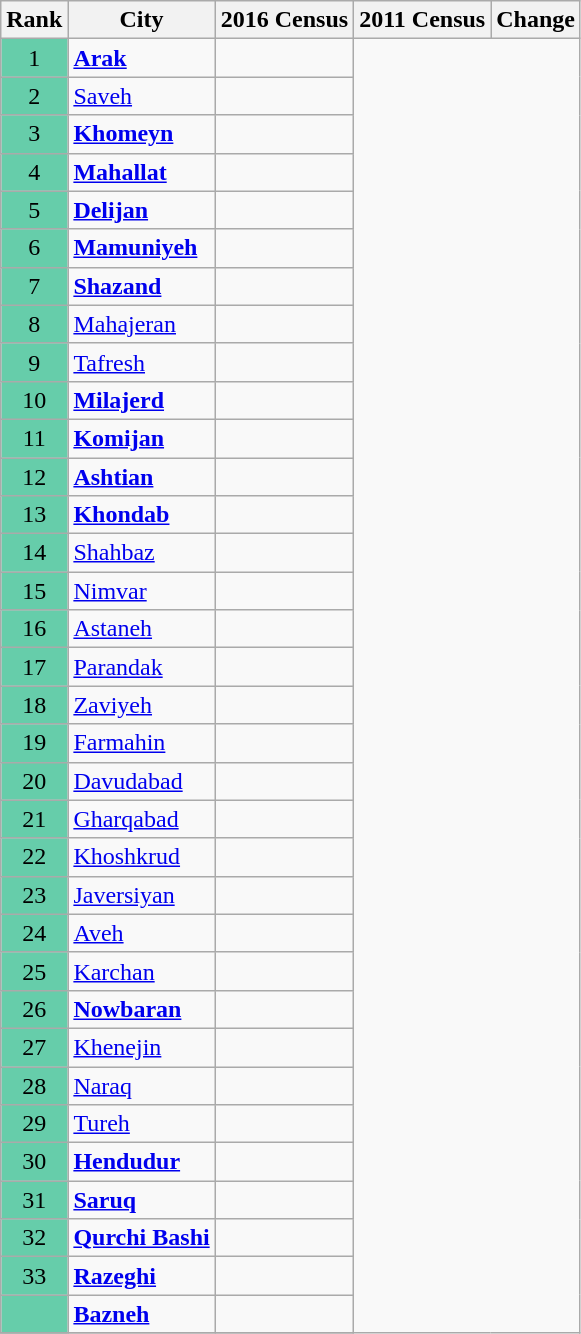<table class="wikitable sortable">
<tr>
<th>Rank</th>
<th>City</th>
<th>2016 Census</th>
<th>2011 Census</th>
<th>Change</th>
</tr>
<tr>
<td align=center bgcolor="66CDAA">1</td>
<td><strong><a href='#'>Arak</a></strong></td>
<td></td>
</tr>
<tr>
<td align=center bgcolor="66CDAA">2</td>
<td><a href='#'>Saveh</a></td>
<td></td>
</tr>
<tr>
<td align=center bgcolor="66CDAA">3</td>
<td><strong><a href='#'>Khomeyn</a></strong></td>
<td></td>
</tr>
<tr>
<td align=center bgcolor="66CDAA">4</td>
<td><strong><a href='#'>Mahallat</a></strong></td>
<td></td>
</tr>
<tr>
<td align=center bgcolor="66CDAA">5</td>
<td><strong><a href='#'>Delijan</a></strong></td>
<td></td>
</tr>
<tr>
<td align="center" bgcolor="66CDAA">6</td>
<td><strong><a href='#'>Mamuniyeh</a></strong></td>
<td></td>
</tr>
<tr>
<td align=center bgcolor="66CDAA">7</td>
<td><strong><a href='#'>Shazand</a></strong></td>
<td></td>
</tr>
<tr>
<td align=center bgcolor="66CDAA">8</td>
<td><a href='#'>Mahajeran</a></td>
<td></td>
</tr>
<tr>
<td align=center bgcolor="66CDAA">9</td>
<td><a href='#'>Tafresh</a></td>
<td></td>
</tr>
<tr>
<td align=center bgcolor="66CDAA">10</td>
<td><strong><a href='#'>Milajerd</a></strong></td>
<td></td>
</tr>
<tr>
<td align="center" bgcolor="66CDAA">11</td>
<td><strong><a href='#'>Komijan</a></strong></td>
<td></td>
</tr>
<tr>
<td align=center bgcolor="66CDAA">12</td>
<td><strong><a href='#'>Ashtian</a></strong></td>
<td></td>
</tr>
<tr>
<td align=center bgcolor="66CDAA">13</td>
<td><strong><a href='#'>Khondab</a></strong></td>
<td></td>
</tr>
<tr>
<td align=center bgcolor="66CDAA">14</td>
<td><a href='#'>Shahbaz</a></td>
<td></td>
</tr>
<tr>
<td align="center" bgcolor="66CDAA">15</td>
<td><a href='#'>Nimvar</a></td>
<td></td>
</tr>
<tr>
<td align=center bgcolor="66CDAA">16</td>
<td><a href='#'>Astaneh</a></td>
<td></td>
</tr>
<tr>
<td align="center" bgcolor="66CDAA">17</td>
<td><a href='#'>Parandak</a></td>
<td></td>
</tr>
<tr>
<td align=center bgcolor="66CDAA">18</td>
<td><a href='#'>Zaviyeh</a></td>
<td></td>
</tr>
<tr>
<td align=center bgcolor="66CDAA">19</td>
<td><a href='#'>Farmahin</a></td>
<td></td>
</tr>
<tr>
<td align=center bgcolor="66CDAA">20</td>
<td><a href='#'>Davudabad</a></td>
<td></td>
</tr>
<tr>
<td align=center bgcolor="66CDAA">21</td>
<td><a href='#'>Gharqabad</a></td>
<td></td>
</tr>
<tr>
<td align=center bgcolor="66CDAA">22</td>
<td><a href='#'>Khoshkrud</a></td>
<td></td>
</tr>
<tr>
<td align=center bgcolor="66CDAA">23</td>
<td><a href='#'>Javersiyan</a></td>
<td></td>
</tr>
<tr>
<td align=center bgcolor="66CDAA">24</td>
<td><a href='#'>Aveh</a></td>
<td></td>
</tr>
<tr>
<td align=center bgcolor="66CDAA">25</td>
<td><a href='#'>Karchan</a></td>
<td></td>
</tr>
<tr>
<td align=center bgcolor="66CDAA">26</td>
<td><strong><a href='#'>Nowbaran</a></strong></td>
<td></td>
</tr>
<tr>
<td align=center bgcolor="66CDAA">27</td>
<td><a href='#'>Khenejin</a></td>
<td></td>
</tr>
<tr>
<td align=center bgcolor="66CDAA">28</td>
<td><a href='#'>Naraq</a></td>
<td></td>
</tr>
<tr>
<td align=center bgcolor="66CDAA">29</td>
<td><a href='#'>Tureh</a></td>
<td></td>
</tr>
<tr>
<td align="center" bgcolor="66CDAA">30</td>
<td><strong><a href='#'>Hendudur</a></strong></td>
<td></td>
</tr>
<tr>
<td align=center bgcolor="66CDAA">31</td>
<td><strong><a href='#'>Saruq</a></strong></td>
<td></td>
</tr>
<tr>
<td align=center bgcolor="66CDAA">32</td>
<td><strong><a href='#'>Qurchi Bashi</a></strong></td>
<td></td>
</tr>
<tr>
<td align=center bgcolor="66CDAA">33</td>
<td><strong><a href='#'>Razeghi</a></strong></td>
<td></td>
</tr>
<tr>
<td align=center bgcolor="66CDAA"></td>
<td><strong><a href='#'>Bazneh</a></strong></td>
<td></td>
</tr>
<tr>
</tr>
</table>
